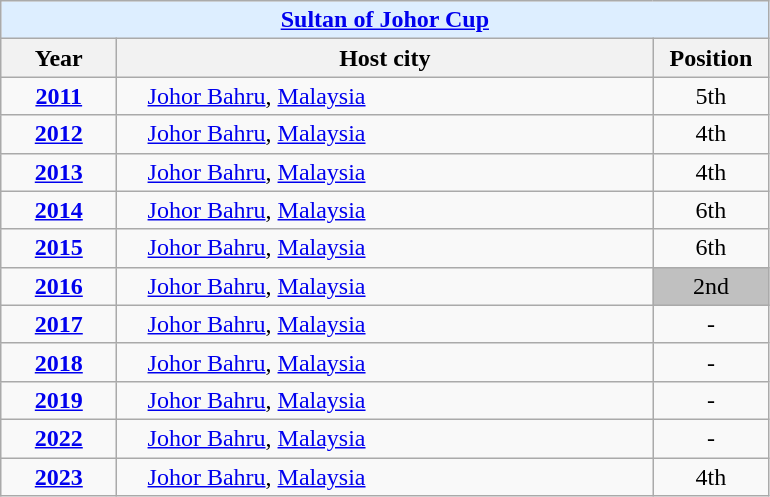<table class="wikitable" style="text-align: center;">
<tr>
<th colspan="3" style="background-color: #ddeeff;"><a href='#'>Sultan of Johor Cup</a></th>
</tr>
<tr>
<th style="width: 70px;">Year</th>
<th style="width: 350px;">Host city</th>
<th style="width: 70px;">Position</th>
</tr>
<tr>
<td><strong><a href='#'>2011</a></strong></td>
<td style="text-align: left; padding-left: 20px;"> <a href='#'>Johor Bahru</a>, <a href='#'>Malaysia</a></td>
<td>5th</td>
</tr>
<tr>
<td><strong><a href='#'>2012</a></strong></td>
<td style="text-align: left; padding-left: 20px;"> <a href='#'>Johor Bahru</a>, <a href='#'>Malaysia</a></td>
<td>4th</td>
</tr>
<tr>
<td><strong><a href='#'>2013</a></strong></td>
<td style="text-align: left; padding-left: 20px;"> <a href='#'>Johor Bahru</a>, <a href='#'>Malaysia</a></td>
<td>4th</td>
</tr>
<tr>
<td><strong><a href='#'>2014</a></strong></td>
<td style="text-align: left; padding-left: 20px;"> <a href='#'>Johor Bahru</a>, <a href='#'>Malaysia</a></td>
<td>6th</td>
</tr>
<tr>
<td><strong><a href='#'>2015</a></strong></td>
<td style="text-align: left; padding-left: 20px;"> <a href='#'>Johor Bahru</a>, <a href='#'>Malaysia</a></td>
<td>6th</td>
</tr>
<tr>
<td><strong><a href='#'>2016</a></strong></td>
<td style="text-align: left; padding-left: 20px;"> <a href='#'>Johor Bahru</a>, <a href='#'>Malaysia</a></td>
<td style="background-color:silver">2nd</td>
</tr>
<tr>
<td><strong><a href='#'>2017</a></strong></td>
<td style="text-align: left; padding-left: 20px;"> <a href='#'>Johor Bahru</a>, <a href='#'>Malaysia</a></td>
<td>-</td>
</tr>
<tr>
<td><strong><a href='#'>2018</a></strong></td>
<td style="text-align: left; padding-left: 20px;"> <a href='#'>Johor Bahru</a>, <a href='#'>Malaysia</a></td>
<td>-</td>
</tr>
<tr>
<td><strong><a href='#'>2019</a></strong></td>
<td style="text-align: left; padding-left: 20px;"> <a href='#'>Johor Bahru</a>, <a href='#'>Malaysia</a></td>
<td>-</td>
</tr>
<tr>
<td><strong><a href='#'>2022</a></strong></td>
<td style="text-align: left; padding-left: 20px;"> <a href='#'>Johor Bahru</a>, <a href='#'>Malaysia</a></td>
<td>-</td>
</tr>
<tr>
<td><strong><a href='#'>2023</a></strong></td>
<td style="text-align: left; padding-left: 20px;"> <a href='#'>Johor Bahru</a>, <a href='#'>Malaysia</a></td>
<td>4th</td>
</tr>
</table>
